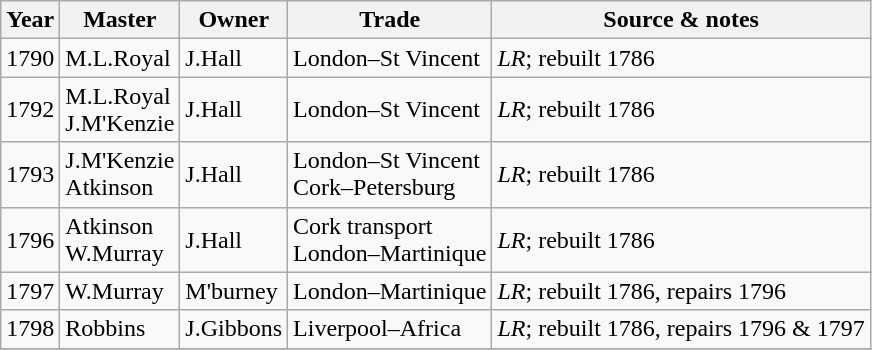<table class=" wikitable">
<tr>
<th>Year</th>
<th>Master</th>
<th>Owner</th>
<th>Trade</th>
<th>Source & notes</th>
</tr>
<tr>
<td>1790</td>
<td>M.L.Royal</td>
<td>J.Hall</td>
<td>London–St Vincent</td>
<td><em>LR</em>; rebuilt 1786</td>
</tr>
<tr>
<td>1792</td>
<td>M.L.Royal<br>J.M'Kenzie</td>
<td>J.Hall</td>
<td>London–St Vincent</td>
<td><em>LR</em>; rebuilt 1786</td>
</tr>
<tr>
<td>1793</td>
<td>J.M'Kenzie<br>Atkinson</td>
<td>J.Hall</td>
<td>London–St Vincent<br>Cork–Petersburg</td>
<td><em>LR</em>; rebuilt 1786</td>
</tr>
<tr>
<td>1796</td>
<td>Atkinson<br>W.Murray</td>
<td>J.Hall</td>
<td>Cork transport<br>London–Martinique</td>
<td><em>LR</em>; rebuilt 1786</td>
</tr>
<tr>
<td>1797</td>
<td>W.Murray</td>
<td>M'burney</td>
<td>London–Martinique</td>
<td><em>LR</em>; rebuilt 1786, repairs 1796</td>
</tr>
<tr>
<td>1798</td>
<td>Robbins</td>
<td>J.Gibbons</td>
<td>Liverpool–Africa</td>
<td><em>LR</em>; rebuilt 1786, repairs 1796 & 1797</td>
</tr>
<tr>
</tr>
</table>
